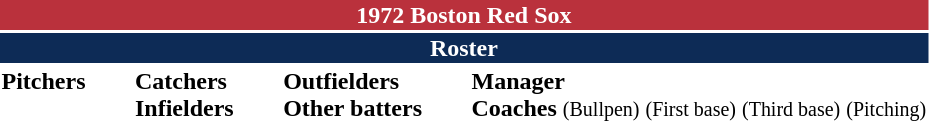<table class="toccolours" style="text-align: left;">
<tr>
<th colspan="10" style="background-color: #ba313c; color: white; text-align: center;">1972 Boston Red Sox</th>
</tr>
<tr>
<td colspan="10" style="background-color: #0d2b56; color: white; text-align: center;"><strong>Roster</strong></td>
</tr>
<tr>
<td valign="top"><strong>Pitchers</strong><br>















</td>
<td width="25px"></td>
<td valign="top"><strong>Catchers</strong><br>


<strong>Infielders</strong>









</td>
<td width="25px"></td>
<td valign="top"><strong>Outfielders</strong><br>







<strong>Other batters</strong>
</td>
<td width="25px"></td>
<td valign="top"><strong>Manager</strong><br>
<strong>Coaches</strong>
 <small>(Bullpen)</small>
 <small>(First base)</small>
 <small>(Third base)</small>
 <small>(Pitching)</small></td>
</tr>
<tr>
</tr>
</table>
